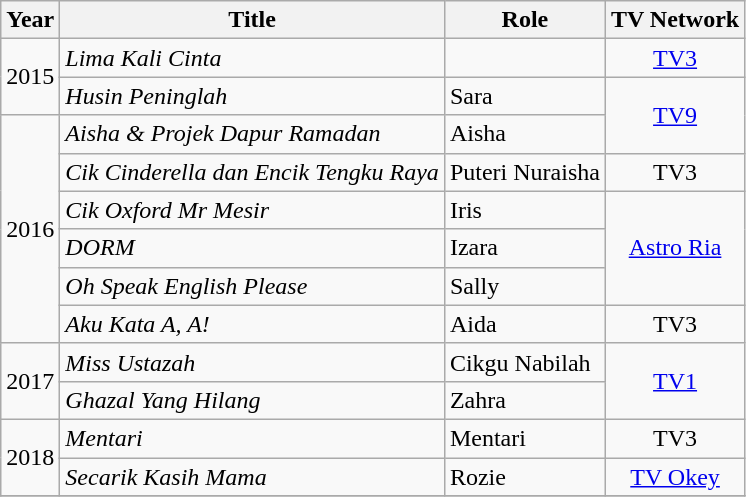<table class="wikitable">
<tr style="text-align:center;">
<th>Year</th>
<th>Title</th>
<th>Role</th>
<th>TV Network</th>
</tr>
<tr>
<td rowspan="2">2015</td>
<td><em>Lima Kali Cinta</em></td>
<td></td>
<td style="text-align:center;"><a href='#'>TV3</a></td>
</tr>
<tr>
<td><em>Husin Peninglah</em></td>
<td>Sara</td>
<td rowspan="2" style="text-align:center;"><a href='#'>TV9</a></td>
</tr>
<tr>
<td rowspan="6">2016</td>
<td><em>Aisha & Projek Dapur Ramadan</em></td>
<td>Aisha</td>
</tr>
<tr>
<td><em>Cik Cinderella dan Encik Tengku Raya</em></td>
<td>Puteri Nuraisha</td>
<td style="text-align:center;">TV3</td>
</tr>
<tr>
<td><em>Cik Oxford Mr Mesir</em></td>
<td>Iris</td>
<td rowspan="3" style="text-align:center;"><a href='#'>Astro Ria</a></td>
</tr>
<tr>
<td><em>DORM</em></td>
<td>Izara</td>
</tr>
<tr>
<td><em>Oh Speak English Please</em></td>
<td>Sally</td>
</tr>
<tr>
<td><em>Aku Kata A, A!</em></td>
<td>Aida</td>
<td style="text-align:center;">TV3</td>
</tr>
<tr>
<td rowspan="2">2017</td>
<td><em>Miss Ustazah</em></td>
<td>Cikgu Nabilah</td>
<td rowspan="2" style="text-align:center;"><a href='#'>TV1</a></td>
</tr>
<tr>
<td><em>Ghazal Yang Hilang</em></td>
<td>Zahra</td>
</tr>
<tr>
<td rowspan="2">2018</td>
<td><em>Mentari</em></td>
<td>Mentari</td>
<td style="text-align:center;">TV3</td>
</tr>
<tr>
<td><em>Secarik Kasih Mama</em></td>
<td>Rozie</td>
<td style="text-align:center;"><a href='#'>TV Okey</a></td>
</tr>
<tr>
</tr>
</table>
